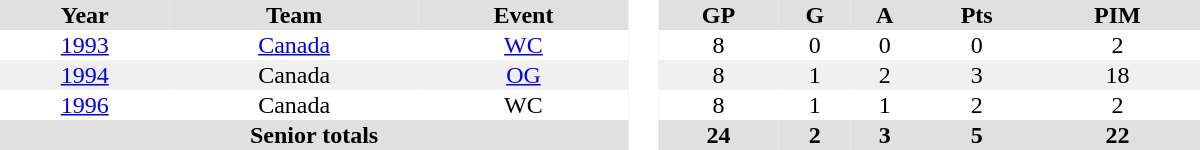<table border="0" cellpadding="1" cellspacing="0" style="text-align:center; width:50em">
<tr ALIGN="center" bgcolor="#e0e0e0">
<th>Year</th>
<th>Team</th>
<th>Event</th>
<th rowspan="99" bgcolor="#ffffff"> </th>
<th>GP</th>
<th>G</th>
<th>A</th>
<th>Pts</th>
<th>PIM</th>
</tr>
<tr>
<td><a href='#'>1993</a></td>
<td><a href='#'>Canada</a></td>
<td><a href='#'>WC</a></td>
<td>8</td>
<td>0</td>
<td>0</td>
<td>0</td>
<td>2</td>
</tr>
<tr bgcolor="#f0f0f0">
<td><a href='#'>1994</a></td>
<td>Canada</td>
<td><a href='#'>OG</a></td>
<td>8</td>
<td>1</td>
<td>2</td>
<td>3</td>
<td>18</td>
</tr>
<tr>
<td><a href='#'>1996</a></td>
<td>Canada</td>
<td>WC</td>
<td>8</td>
<td>1</td>
<td>1</td>
<td>2</td>
<td>2</td>
</tr>
<tr bgcolor="#e0e0e0">
<th colspan="3">Senior totals</th>
<th>24</th>
<th>2</th>
<th>3</th>
<th>5</th>
<th>22</th>
</tr>
</table>
